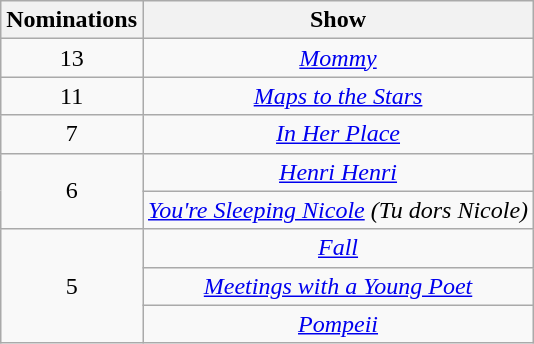<table class="wikitable" rowspan="2" style="text-align:center;">
<tr>
<th scope="col">Nominations</th>
<th scope="col">Show</th>
</tr>
<tr>
<td>13</td>
<td><em><a href='#'>Mommy</a></em></td>
</tr>
<tr>
<td>11</td>
<td><em><a href='#'>Maps to the Stars</a></em></td>
</tr>
<tr>
<td>7</td>
<td><em><a href='#'>In Her Place</a></em></td>
</tr>
<tr>
<td rowspan=2 style="text-align:center;">6</td>
<td><em><a href='#'>Henri Henri</a></em></td>
</tr>
<tr>
<td><em><a href='#'>You're Sleeping Nicole</a> (Tu dors Nicole)</em></td>
</tr>
<tr>
<td rowspan=3 style="text-align:center;">5</td>
<td><em><a href='#'>Fall</a></em></td>
</tr>
<tr>
<td><em><a href='#'>Meetings with a Young Poet</a></em></td>
</tr>
<tr>
<td><em><a href='#'>Pompeii</a></em></td>
</tr>
</table>
